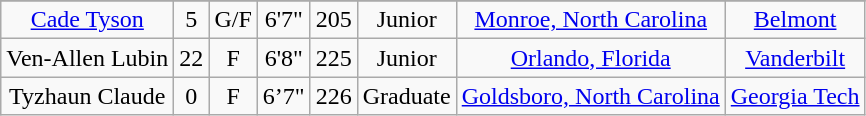<table class="wikitable sortable" style="text-align: center">
<tr align=center>
</tr>
<tr>
<td><a href='#'>Cade Tyson</a></td>
<td>5</td>
<td>G/F</td>
<td>6'7"</td>
<td>205</td>
<td>Junior</td>
<td><a href='#'>Monroe, North Carolina</a></td>
<td><a href='#'>Belmont</a></td>
</tr>
<tr>
<td>Ven-Allen Lubin</td>
<td>22</td>
<td>F</td>
<td>6'8"</td>
<td>225</td>
<td>Junior</td>
<td><a href='#'>Orlando, Florida</a></td>
<td><a href='#'>Vanderbilt</a></td>
</tr>
<tr>
<td>Tyzhaun Claude</td>
<td>0</td>
<td>F</td>
<td>6’7"</td>
<td>226</td>
<td>Graduate</td>
<td><a href='#'>Goldsboro, North Carolina</a></td>
<td><a href='#'>Georgia Tech</a></td>
</tr>
</table>
